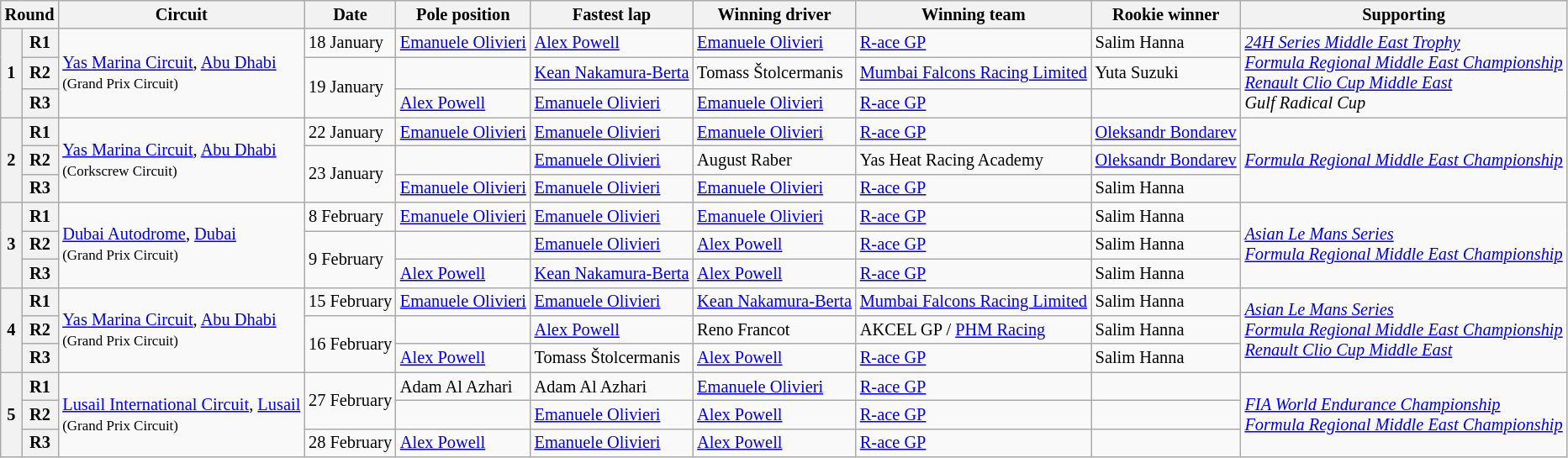<table class="wikitable" style="font-size: 85%">
<tr>
<th colspan=2>Round</th>
<th>Circuit</th>
<th>Date</th>
<th>Pole position</th>
<th>Fastest lap</th>
<th>Winning driver</th>
<th>Winning team</th>
<th>Rookie winner</th>
<th>Supporting</th>
</tr>
<tr>
<th rowspan=3>1</th>
<th>R1</th>
<td rowspan=3> <a href='#'>Yas Marina Circuit</a>, <a href='#'>Abu Dhabi</a><br><small>(Grand Prix Circuit)</small></td>
<td>18 January</td>
<td nowrap> <a href='#'>Emanuele Olivieri</a></td>
<td> <a href='#'>Alex Powell</a></td>
<td> <a href='#'>Emanuele Olivieri</a></td>
<td> <a href='#'>R-ace GP</a></td>
<td> Salim Hanna</td>
<td rowspan=3 nowrap><em><a href='#'>24H Series Middle East Trophy</a><br><a href='#'>Formula Regional Middle East Championship</a><br><a href='#'>Renault Clio Cup Middle East</a><br>Gulf Radical Cup</em></td>
</tr>
<tr>
<th>R2</th>
<td rowspan=2>19 January</td>
<td></td>
<td nowrap> <a href='#'>Kean Nakamura-Berta</a></td>
<td> Tomass Štolcermanis</td>
<td nowrap> <a href='#'>Mumbai Falcons Racing Limited</a></td>
<td> Yuta Suzuki</td>
</tr>
<tr>
<th>R3</th>
<td> <a href='#'>Alex Powell</a></td>
<td> <a href='#'>Emanuele Olivieri</a></td>
<td> <a href='#'>Emanuele Olivieri</a></td>
<td> <a href='#'>R-ace GP</a></td>
<td> </td>
</tr>
<tr>
<th rowspan=3>2</th>
<th>R1</th>
<td rowspan=3> <a href='#'>Yas Marina Circuit</a>, <a href='#'>Abu Dhabi</a><br><small>(Corkscrew Circuit)</small></td>
<td>22 January</td>
<td> <a href='#'>Emanuele Olivieri</a></td>
<td> <a href='#'>Emanuele Olivieri</a></td>
<td> <a href='#'>Emanuele Olivieri</a></td>
<td> <a href='#'>R-ace GP</a></td>
<td nowrap> <a href='#'>Oleksandr Bondarev</a></td>
<td rowspan=3><em><a href='#'>Formula Regional Middle East Championship</a></em></td>
</tr>
<tr>
<th>R2</th>
<td rowspan=2>23 January</td>
<td></td>
<td> <a href='#'>Emanuele Olivieri</a></td>
<td> August Raber</td>
<td> Yas Heat Racing Academy</td>
<td> <a href='#'>Oleksandr Bondarev</a></td>
</tr>
<tr>
<th>R3</th>
<td> <a href='#'>Emanuele Olivieri</a></td>
<td> <a href='#'>Emanuele Olivieri</a></td>
<td> <a href='#'>Emanuele Olivieri</a></td>
<td> <a href='#'>R-ace GP</a></td>
<td> Salim Hanna</td>
</tr>
<tr>
<th rowspan=3>3</th>
<th>R1</th>
<td rowspan=3> <a href='#'>Dubai Autodrome</a>, <a href='#'>Dubai</a><br><small>(Grand Prix Circuit)</small></td>
<td>8 February</td>
<td> <a href='#'>Emanuele Olivieri</a></td>
<td> <a href='#'>Emanuele Olivieri</a></td>
<td> <a href='#'>Emanuele Olivieri</a></td>
<td> <a href='#'>R-ace GP</a></td>
<td> Salim Hanna</td>
<td rowspan=3><em><a href='#'>Asian Le Mans Series</a><br><a href='#'>Formula Regional Middle East Championship</a></em></td>
</tr>
<tr>
<th>R2</th>
<td rowspan=2>9 February</td>
<td></td>
<td> <a href='#'>Emanuele Olivieri</a></td>
<td> <a href='#'>Alex Powell</a></td>
<td> <a href='#'>R-ace GP</a></td>
<td> Salim Hanna</td>
</tr>
<tr>
<th>R3</th>
<td> <a href='#'>Alex Powell</a></td>
<td> <a href='#'>Kean Nakamura-Berta</a></td>
<td> <a href='#'>Alex Powell</a></td>
<td> <a href='#'>R-ace GP</a></td>
<td> Salim Hanna</td>
</tr>
<tr>
<th rowspan=3>4</th>
<th>R1</th>
<td rowspan=3> <a href='#'>Yas Marina Circuit</a>, <a href='#'>Abu Dhabi</a><br><small>(Grand Prix Circuit)</small></td>
<td>15 February</td>
<td> <a href='#'>Emanuele Olivieri</a></td>
<td> <a href='#'>Emanuele Olivieri</a></td>
<td nowrap> <a href='#'>Kean Nakamura-Berta</a></td>
<td> <a href='#'>Mumbai Falcons Racing Limited</a></td>
<td> Salim Hanna</td>
<td rowspan=3><em><a href='#'>Asian Le Mans Series</a><br><a href='#'>Formula Regional Middle East Championship</a><br><a href='#'>Renault Clio Cup Middle East</a></em></td>
</tr>
<tr>
<th>R2</th>
<td rowspan=2>16 February</td>
<td></td>
<td> <a href='#'>Alex Powell</a></td>
<td> Reno Francot</td>
<td> AKCEL GP / <a href='#'>PHM Racing</a></td>
<td> Salim Hanna</td>
</tr>
<tr>
<th>R3</th>
<td> <a href='#'>Alex Powell</a></td>
<td> Tomass Štolcermanis</td>
<td> <a href='#'>Alex Powell</a></td>
<td> <a href='#'>R-ace GP</a></td>
<td> Salim Hanna</td>
</tr>
<tr>
<th rowspan=3>5</th>
<th>R1</th>
<td rowspan=3 nowrap> <a href='#'>Lusail International Circuit</a>, <a href='#'>Lusail</a><br><small>(Grand Prix Circuit)</small></td>
<td rowspan=2 nowrap>27 February</td>
<td> Adam Al Azhari</td>
<td> Adam Al Azhari</td>
<td> <a href='#'>Emanuele Olivieri</a></td>
<td> <a href='#'>R-ace GP</a></td>
<td> </td>
<td rowspan=3><em><a href='#'>FIA World Endurance Championship</a><br><a href='#'>Formula Regional Middle East Championship</a></em></td>
</tr>
<tr>
<th>R2</th>
<td></td>
<td> <a href='#'>Emanuele Olivieri</a></td>
<td> <a href='#'>Alex Powell</a></td>
<td> <a href='#'>R-ace GP</a></td>
<td> </td>
</tr>
<tr>
<th>R3</th>
<td>28 February</td>
<td> <a href='#'>Alex Powell</a></td>
<td> <a href='#'>Emanuele Olivieri</a></td>
<td> <a href='#'>Alex Powell</a></td>
<td> <a href='#'>R-ace GP</a></td>
<td> </td>
</tr>
</table>
